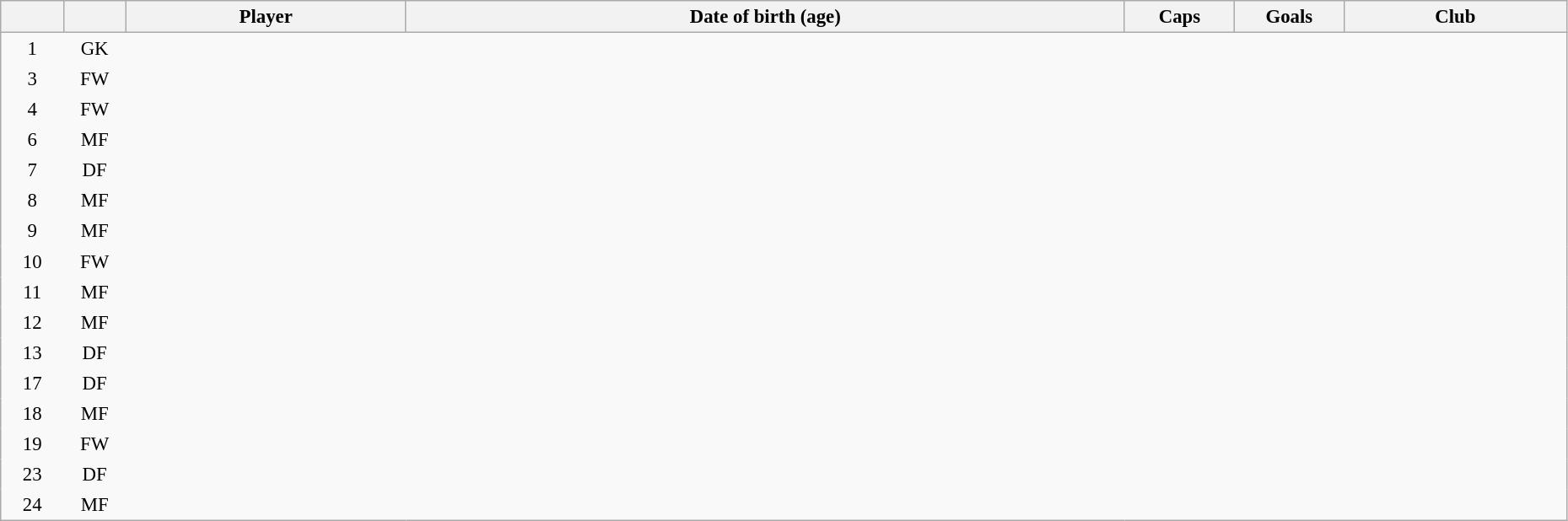<table class="sortable wikitable" style="font-size:95%; width: 98%">
<tr>
<th scope="col" style="width:4%"></th>
<th scope="col" style="width:4%"></th>
<th scope="col">Player</th>
<th scope="col">Date of birth (age)</th>
<th scope="col" style="width:7%">Caps</th>
<th scope="col" style="width:7%">Goals</th>
<th scope="col">Club</th>
</tr>
<tr>
<td style="text-align:center; border:0">1</td>
<td style="text-align:center; border:0">GK</td>
<td style="text-align:left; border:0"></td>
<td style="text-align:left; border:0"></td>
<td style="text-align:center; border:0"></td>
<td style="text-align:center; border:0"></td>
<td style="text-align:left; border:0"></td>
</tr>
<tr>
<td style="text-align:center; border:0">3</td>
<td style="text-align:center; border:0">FW</td>
<td style="text-align:left; border:0"></td>
<td style="text-align:left; border:0"></td>
<td style="text-align:center; border:0"></td>
<td style="text-align:center; border:0"></td>
<td style="text-align:left; border:0"></td>
</tr>
<tr>
<td style="text-align:center; border:0">4</td>
<td style="text-align:center; border:0">FW</td>
<td style="text-align:left; border:0"></td>
<td style="text-align:left; border:0"></td>
<td style="text-align:center; border:0"></td>
<td style="text-align:center; border:0"></td>
<td style="text-align:left; border:0"></td>
</tr>
<tr>
<td style="text-align:center; border:0">6</td>
<td style="text-align:center; border:0">MF</td>
<td style="text-align:left; border:0"></td>
<td style="text-align:left; border:0"></td>
<td style="text-align:center; border:0"></td>
<td style="text-align:center; border:0"></td>
<td style="text-align:left; border:0"></td>
</tr>
<tr>
<td style="text-align:center; border:0">7</td>
<td style="text-align:center; border:0">DF</td>
<td style="text-align:left; border:0"></td>
<td style="text-align:left; border:0"></td>
<td style="text-align:center; border:0"></td>
<td style="text-align:center; border:0"></td>
<td style="text-align:left; border:0"></td>
</tr>
<tr>
<td style="text-align:center; border:0">8</td>
<td style="text-align:center; border:0">MF</td>
<td style="text-align:left; border:0"></td>
<td style="text-align:left; border:0"></td>
<td style="text-align:center; border:0"></td>
<td style="text-align:center; border:0"></td>
<td style="text-align:left; border:0"></td>
</tr>
<tr>
<td style="text-align:center; border:0">9</td>
<td style="text-align:center; border:0">MF</td>
<td style="text-align:left; border:0"></td>
<td style="text-align:left; border:0"></td>
<td style="text-align:center; border:0"></td>
<td style="text-align:center; border:0"></td>
<td style="text-align:left; border:0"></td>
</tr>
<tr>
<td style="text-align:center; border:0">10</td>
<td style="text-align:center; border:0">FW</td>
<td style="text-align:left; border:0"></td>
<td style="text-align:left; border:0"></td>
<td style="text-align:center; border:0"></td>
<td style="text-align:center; border:0"></td>
<td style="text-align:left; border:0"></td>
</tr>
<tr>
<td style="text-align:center; border:0">11</td>
<td style="text-align:center; border:0">MF</td>
<td style="text-align:left; border:0"></td>
<td style="text-align:left; border:0"></td>
<td style="text-align:center; border:0"></td>
<td style="text-align:center; border:0"></td>
<td style="text-align:left; border:0"></td>
</tr>
<tr>
<td style="text-align:center; border:0">12</td>
<td style="text-align:center; border:0">MF</td>
<td style="text-align:left; border:0"></td>
<td style="text-align:left; border:0"></td>
<td style="text-align:center; border:0"></td>
<td style="text-align:center; border:0"></td>
<td style="text-align:left; border:0"></td>
</tr>
<tr>
<td style="text-align:center; border:0">13</td>
<td style="text-align:center; border:0">DF</td>
<td style="text-align:left; border:0"></td>
<td style="text-align:left; border:0"></td>
<td style="text-align:center; border:0"></td>
<td style="text-align:center; border:0"></td>
<td style="text-align:left; border:0"></td>
</tr>
<tr>
<td style="text-align:center; border:0">17</td>
<td style="text-align:center; border:0">DF</td>
<td style="text-align:left; border:0"></td>
<td style="text-align:left; border:0"></td>
<td style="text-align:center; border:0"></td>
<td style="text-align:center; border:0"></td>
<td style="text-align:left; border:0"></td>
</tr>
<tr>
<td style="text-align:center; border:0">18</td>
<td style="text-align:center; border:0">MF</td>
<td style="text-align:left; border:0"></td>
<td style="text-align:left; border:0"></td>
<td style="text-align:center; border:0"></td>
<td style="text-align:center; border:0"></td>
<td style="text-align:left; border:0"></td>
</tr>
<tr>
<td style="text-align:center; border:0">19</td>
<td style="text-align:center; border:0">FW</td>
<td style="text-align:left; border:0"></td>
<td style="text-align:left; border:0"></td>
<td style="text-align:center; border:0"></td>
<td style="text-align:center; border:0"></td>
<td style="text-align:left; border:0"></td>
</tr>
<tr>
<td style="text-align:center; border:0">23</td>
<td style="text-align:center; border:0">DF</td>
<td style="text-align:left; border:0"></td>
<td style="text-align:left; border:0"></td>
<td style="text-align:center; border:0"></td>
<td style="text-align:center; border:0"></td>
<td style="text-align:left; border:0"></td>
</tr>
<tr>
<td style="text-align:center; border:0">24</td>
<td style="text-align:center; border:0">MF</td>
<td style="text-align:left; border:0"></td>
<td style="text-align:left; border:0"></td>
<td style="text-align:center; border:0"></td>
<td style="text-align:center; border:0"></td>
<td style="text-align:left; border:0"></td>
</tr>
</table>
